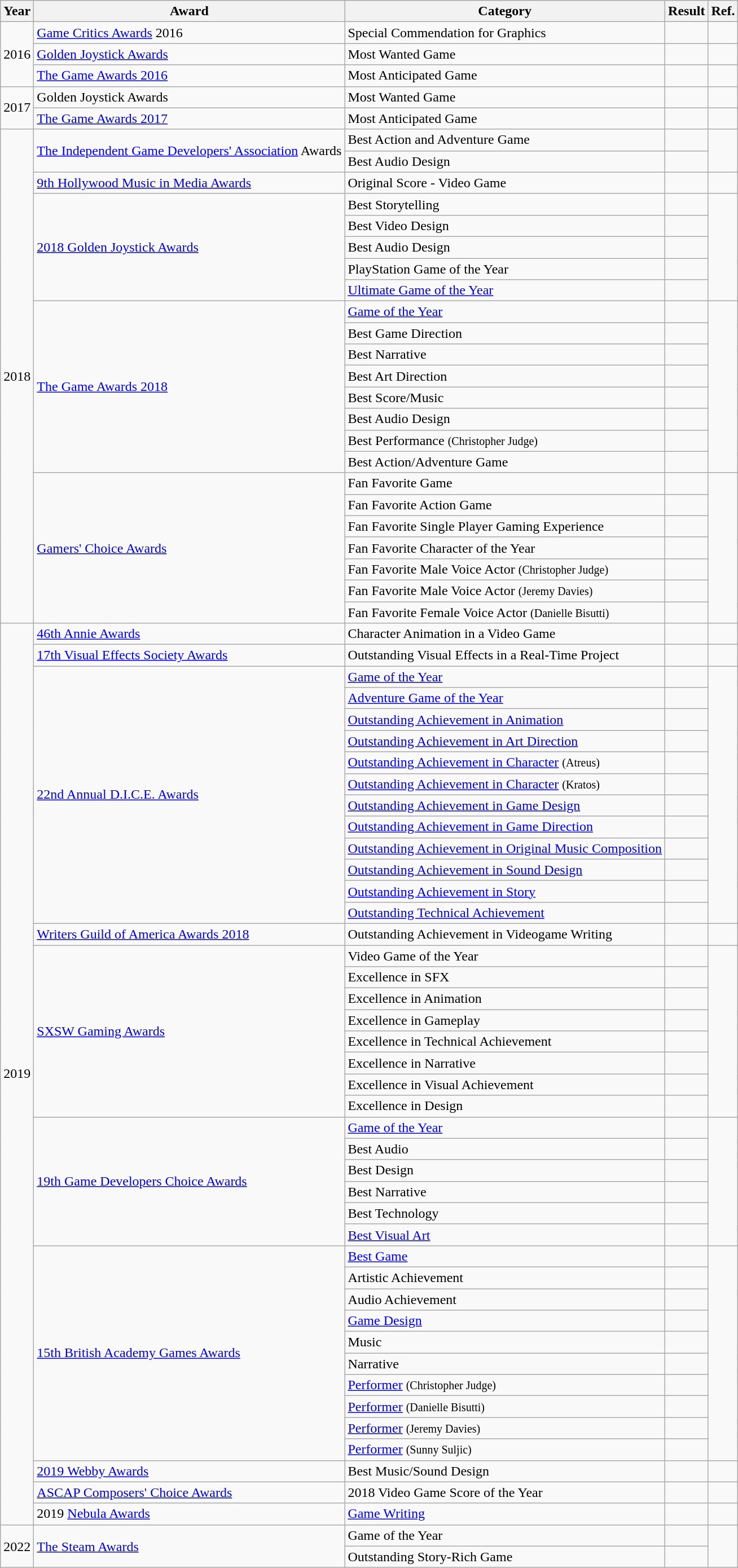<table class="wikitable sortable mw-collapsible">
<tr>
<th scope="col">Year</th>
<th scope="col">Award</th>
<th scope="col">Category</th>
<th scope="col">Result</th>
<th scope="col" class="unsortable">Ref.</th>
</tr>
<tr>
<td rowspan="3" style="text-align:center;">2016</td>
<td><a href='#'>Game Critics Awards</a> 2016</td>
<td>Special Commendation for Graphics</td>
<td></td>
<td style="text-align:center;"></td>
</tr>
<tr>
<td><a href='#'>Golden Joystick Awards</a></td>
<td>Most Wanted Game</td>
<td></td>
<td style="text-align:center;"></td>
</tr>
<tr>
<td><a href='#'>The Game Awards 2016</a></td>
<td>Most Anticipated Game</td>
<td></td>
<td style="text-align:center;"></td>
</tr>
<tr>
<td rowspan="2" style="text-align:center;">2017</td>
<td>Golden Joystick Awards</td>
<td>Most Wanted Game</td>
<td></td>
<td style="text-align:center;"></td>
</tr>
<tr>
<td><a href='#'>The Game Awards 2017</a></td>
<td>Most Anticipated Game</td>
<td></td>
<td style="text-align:center;"></td>
</tr>
<tr>
<td rowspan="23" style="text-align:center;">2018</td>
<td rowspan="2"><a href='#'>The Independent Game Developers' Association</a> Awards</td>
<td>Best Action and Adventure Game</td>
<td></td>
<td rowspan="2" style="text-align:center;"></td>
</tr>
<tr>
<td>Best Audio Design</td>
<td></td>
</tr>
<tr>
<td><a href='#'>9th Hollywood Music in Media Awards</a></td>
<td>Original Score - Video Game</td>
<td></td>
<td style="text-align:center;"></td>
</tr>
<tr>
<td rowspan="5"><a href='#'>2018 Golden Joystick Awards</a></td>
<td>Best Storytelling</td>
<td></td>
<td rowspan="5" style="text-align:center;"></td>
</tr>
<tr>
<td>Best Video Design</td>
<td></td>
</tr>
<tr>
<td>Best Audio Design</td>
<td></td>
</tr>
<tr>
<td>PlayStation Game of the Year</td>
<td></td>
</tr>
<tr>
<td><a href='#'>Ultimate Game of the Year</a></td>
<td></td>
</tr>
<tr>
<td rowspan="8"><a href='#'>The Game Awards 2018</a></td>
<td><a href='#'>Game of the Year</a></td>
<td></td>
<td rowspan="8" style="text-align:center;"></td>
</tr>
<tr>
<td>Best Game Direction</td>
<td></td>
</tr>
<tr>
<td>Best Narrative</td>
<td></td>
</tr>
<tr>
<td>Best Art Direction</td>
<td></td>
</tr>
<tr>
<td>Best Score/Music</td>
<td></td>
</tr>
<tr>
<td>Best Audio Design</td>
<td></td>
</tr>
<tr>
<td>Best Performance <small>(Christopher Judge)</small></td>
<td></td>
</tr>
<tr>
<td>Best Action/Adventure Game</td>
<td></td>
</tr>
<tr>
<td rowspan="7"><a href='#'>Gamers' Choice Awards</a></td>
<td>Fan Favorite Game</td>
<td></td>
<td rowspan="7" style="text-align:center;"></td>
</tr>
<tr>
<td>Fan Favorite Action Game</td>
<td></td>
</tr>
<tr>
<td>Fan Favorite Single Player Gaming Experience</td>
<td></td>
</tr>
<tr>
<td>Fan Favorite Character of the Year</td>
<td></td>
</tr>
<tr>
<td>Fan Favorite Male Voice Actor <small>(Christopher Judge)</small></td>
<td></td>
</tr>
<tr>
<td>Fan Favorite Male Voice Actor <small>(Jeremy Davies)</small></td>
<td></td>
</tr>
<tr>
<td>Fan Favorite Female Voice Actor <small>(Danielle Bisutti)</small></td>
<td></td>
</tr>
<tr>
<td style="text-align:center;" rowspan="42">2019</td>
<td><a href='#'>46th Annie Awards</a></td>
<td>Character Animation in a Video Game</td>
<td></td>
<td style="text-align:center;"></td>
</tr>
<tr>
<td><a href='#'>17th Visual Effects Society Awards</a></td>
<td>Outstanding Visual Effects in a Real-Time Project</td>
<td></td>
<td style="text-align:center;"></td>
</tr>
<tr>
<td rowspan="12"><a href='#'>22nd Annual D.I.C.E. Awards</a></td>
<td><a href='#'>Game of the Year</a></td>
<td></td>
<td rowspan="12" style="text-align:center;"></td>
</tr>
<tr>
<td><a href='#'>Adventure Game of the Year</a></td>
<td></td>
</tr>
<tr>
<td><a href='#'>Outstanding Achievement in Animation</a></td>
<td></td>
</tr>
<tr>
<td><a href='#'>Outstanding Achievement in Art Direction</a></td>
<td></td>
</tr>
<tr>
<td><a href='#'>Outstanding Achievement in Character</a> <small>(Atreus)</small></td>
<td></td>
</tr>
<tr>
<td><a href='#'>Outstanding Achievement in Character</a> <small>(Kratos)</small></td>
<td></td>
</tr>
<tr>
<td><a href='#'>Outstanding Achievement in Game Design</a></td>
<td></td>
</tr>
<tr>
<td><a href='#'>Outstanding Achievement in Game Direction</a></td>
<td></td>
</tr>
<tr>
<td><a href='#'>Outstanding Achievement in Original Music Composition</a></td>
<td></td>
</tr>
<tr>
<td><a href='#'>Outstanding Achievement in Sound Design</a></td>
<td></td>
</tr>
<tr>
<td><a href='#'>Outstanding Achievement in Story</a></td>
<td></td>
</tr>
<tr>
<td><a href='#'>Outstanding Technical Achievement</a></td>
<td></td>
</tr>
<tr>
<td><a href='#'>Writers Guild of America Awards 2018</a></td>
<td>Outstanding Achievement in Videogame Writing</td>
<td></td>
<td style="text-align:center;"></td>
</tr>
<tr>
<td rowspan="8"><a href='#'>SXSW Gaming Awards</a></td>
<td>Video Game of the Year</td>
<td></td>
<td rowspan="8" style="text-align:center;"></td>
</tr>
<tr>
<td>Excellence in SFX</td>
<td></td>
</tr>
<tr>
<td>Excellence in Animation</td>
<td></td>
</tr>
<tr>
<td>Excellence in Gameplay</td>
<td></td>
</tr>
<tr>
<td>Excellence in Technical Achievement</td>
<td></td>
</tr>
<tr>
<td>Excellence in Narrative</td>
<td></td>
</tr>
<tr>
<td>Excellence in Visual Achievement</td>
<td></td>
</tr>
<tr>
<td>Excellence in Design</td>
<td></td>
</tr>
<tr>
<td rowspan="6"><a href='#'>19th Game Developers Choice Awards</a></td>
<td><a href='#'>Game of the Year</a></td>
<td></td>
<td rowspan="6" style="text-align:center;"></td>
</tr>
<tr>
<td>Best Audio</td>
<td></td>
</tr>
<tr>
<td>Best Design</td>
<td></td>
</tr>
<tr>
<td>Best Narrative</td>
<td></td>
</tr>
<tr>
<td>Best Technology</td>
<td></td>
</tr>
<tr>
<td><a href='#'>Best Visual Art</a></td>
<td></td>
</tr>
<tr>
<td rowspan="10"><a href='#'>15th British Academy Games Awards</a></td>
<td><a href='#'>Best Game</a></td>
<td></td>
<td rowspan="10" style="text-align:center;"></td>
</tr>
<tr>
<td>Artistic Achievement</td>
<td></td>
</tr>
<tr>
<td>Audio Achievement</td>
<td></td>
</tr>
<tr>
<td><a href='#'>Game Design</a></td>
<td></td>
</tr>
<tr>
<td>Music</td>
<td></td>
</tr>
<tr>
<td>Narrative</td>
<td></td>
</tr>
<tr>
<td><a href='#'>Performer</a> <small>(Christopher Judge)</small></td>
<td></td>
</tr>
<tr>
<td><a href='#'>Performer</a> <small>(Danielle Bisutti)</small></td>
<td></td>
</tr>
<tr>
<td><a href='#'>Performer</a> <small>(Jeremy Davies)</small></td>
<td></td>
</tr>
<tr>
<td><a href='#'>Performer</a> <small>(Sunny Suljic)</small></td>
<td></td>
</tr>
<tr>
<td><a href='#'>2019 Webby Awards</a></td>
<td>Best Music/Sound Design</td>
<td></td>
<td style="text-align:center;"></td>
</tr>
<tr>
<td><a href='#'>ASCAP Composers' Choice Awards</a></td>
<td>2018 Video Game Score of the Year</td>
<td></td>
<td style="text-align:center;"></td>
</tr>
<tr>
<td>2019 <a href='#'>Nebula Awards</a></td>
<td><a href='#'>Game Writing</a></td>
<td></td>
<td style="text-align:center;"></td>
</tr>
<tr>
<td style="text-align:center;" rowspan="2">2022</td>
<td rowspan="2"><a href='#'>The Steam Awards</a></td>
<td>Game of the Year</td>
<td></td>
<td style="text-align:center;" rowspan="2"></td>
</tr>
<tr>
<td>Outstanding Story-Rich Game</td>
<td></td>
</tr>
</table>
